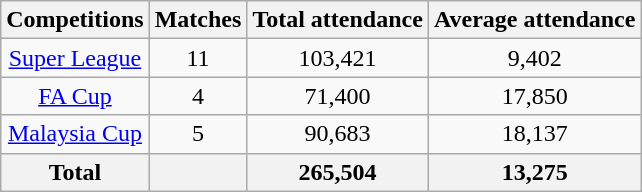<table class="wikitable" style="text-align:center;">
<tr>
<th>Competitions</th>
<th>Matches</th>
<th>Total attendance</th>
<th>Average attendance</th>
</tr>
<tr>
<td><a href='#'>Super League</a></td>
<td>11</td>
<td>103,421</td>
<td>9,402</td>
</tr>
<tr>
<td><a href='#'>FA Cup</a></td>
<td>4</td>
<td>71,400</td>
<td>17,850</td>
</tr>
<tr>
<td><a href='#'>Malaysia Cup</a></td>
<td>5</td>
<td>90,683</td>
<td>18,137</td>
</tr>
<tr>
<th>Total</th>
<th></th>
<th>265,504</th>
<th>13,275</th>
</tr>
</table>
